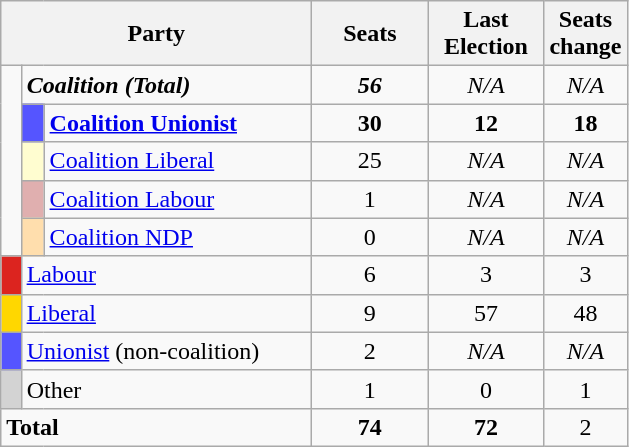<table class="wikitable sortable">
<tr>
<th style="width:200px" colspan=3>Party</th>
<th style="width:70px;">Seats</th>
<th style="width:70px;">Last Election</th>
<th style="width:40px;">Seats change</th>
</tr>
<tr>
<td rowspan=5> </td>
<td colspan=2><strong><em>Coalition (Total)</em></strong></td>
<td align=center><strong><em>56</em></strong></td>
<td align=center><em>N/A</em></td>
<td align=center><em>N/A</em></td>
</tr>
<tr>
<td style="background-color:#5555FF"> </td>
<td><strong><a href='#'>Coalition Unionist</a></strong></td>
<td align="center"><strong>30</strong></td>
<td align=center><strong>12</strong></td>
<td align=center><strong>18</strong></td>
</tr>
<tr>
<td style="background-color:#FFFDD0"> </td>
<td><a href='#'>Coalition Liberal</a></td>
<td align="center">25</td>
<td align=center><em>N/A</em></td>
<td align=center><em>N/A</em></td>
</tr>
<tr>
<td style="background-color:#E0AFAF"> </td>
<td><a href='#'>Coalition Labour</a></td>
<td align="center">1</td>
<td align=center><em>N/A</em></td>
<td align=center><em>N/A</em></td>
</tr>
<tr>
<td style="background-color:#FFDEAD"> </td>
<td><a href='#'>Coalition NDP</a></td>
<td align="center">0</td>
<td align=center><em>N/A</em></td>
<td align=center><em>N/A</em></td>
</tr>
<tr>
<td style="background-color:#DC241f"> </td>
<td colspan=2><a href='#'>Labour</a></td>
<td align=center>6</td>
<td align=center>3</td>
<td align=center>3</td>
</tr>
<tr>
<td style="background-color:#FFD700"> </td>
<td colspan=2><a href='#'>Liberal</a></td>
<td align=center>9</td>
<td align=center>57</td>
<td align=center>48</td>
</tr>
<tr>
<td style="background-color:#5555FF"> </td>
<td colspan=2><a href='#'>Unionist</a> (non-coalition)</td>
<td align="center">2</td>
<td align=center><em>N/A</em></td>
<td align=center><em>N/A</em></td>
</tr>
<tr>
<td style="background-color:#D3D3D3"> </td>
<td colspan=2>Other</td>
<td align="center">1</td>
<td align=center>0</td>
<td align=center>1</td>
</tr>
<tr>
<td colspan=3><strong>Total</strong></td>
<td align=center><strong>74</strong></td>
<td align=center><strong>72</strong></td>
<td align=center>2</td>
</tr>
</table>
